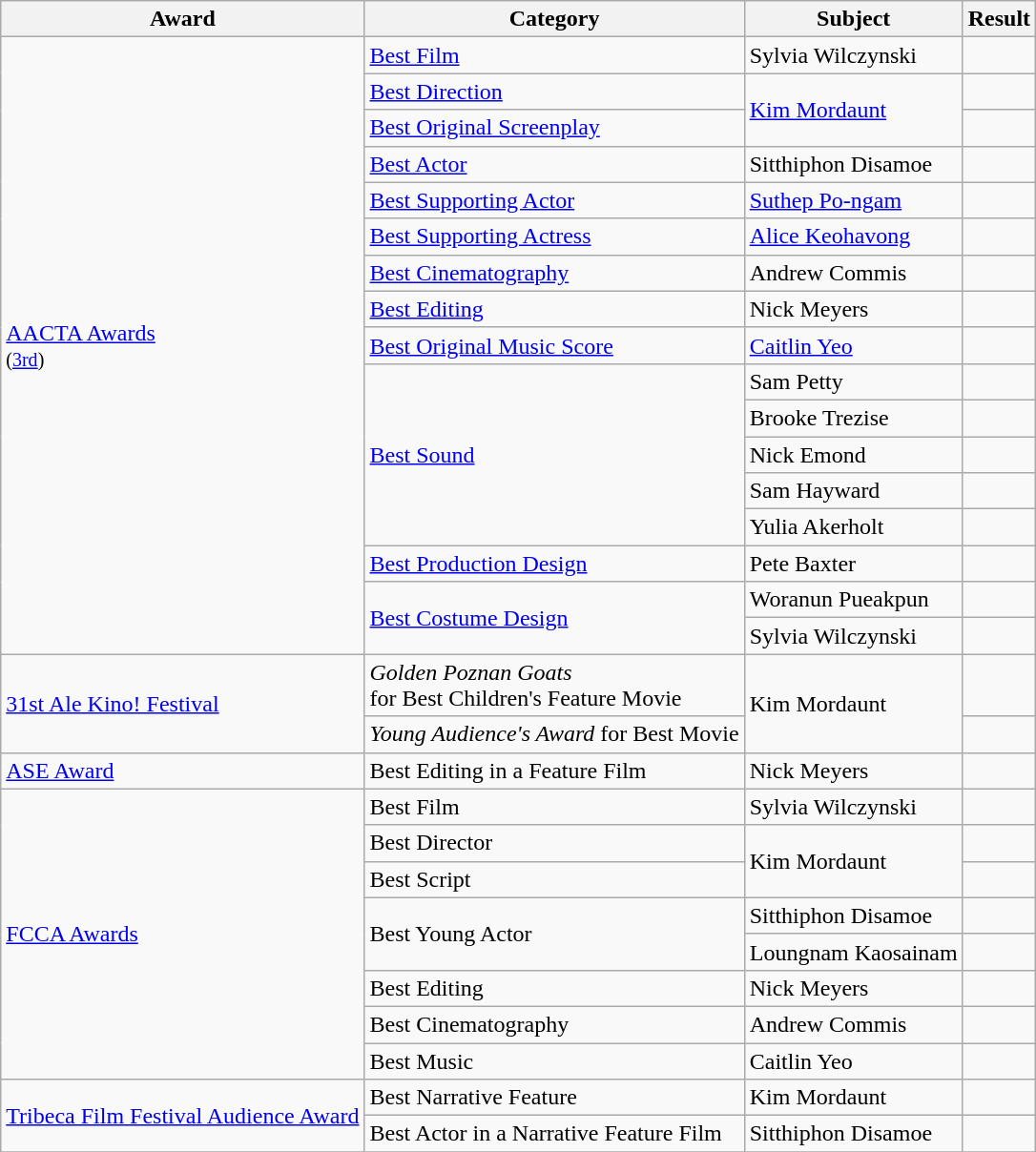<table class="wikitable">
<tr>
<th>Award</th>
<th>Category</th>
<th>Subject</th>
<th>Result</th>
</tr>
<tr>
<td rowspan=17><a href='#'>AACTA Awards</a><br><small>(<a href='#'>3rd</a>)</small></td>
<td><a href='#'>Best Film</a></td>
<td>Sylvia Wilczynski</td>
<td></td>
</tr>
<tr>
<td><a href='#'>Best Direction</a></td>
<td rowspan=2><a href='#'>Kim Mordaunt</a></td>
<td></td>
</tr>
<tr>
<td><a href='#'>Best Original Screenplay</a></td>
<td></td>
</tr>
<tr>
<td><a href='#'>Best Actor</a></td>
<td>Sitthiphon Disamoe</td>
<td></td>
</tr>
<tr>
<td><a href='#'>Best Supporting Actor</a></td>
<td><a href='#'>Suthep Po-ngam</a></td>
<td></td>
</tr>
<tr>
<td><a href='#'>Best Supporting Actress</a></td>
<td><a href='#'>Alice Keohavong</a></td>
<td></td>
</tr>
<tr>
<td><a href='#'>Best Cinematography</a></td>
<td>Andrew Commis</td>
<td></td>
</tr>
<tr>
<td><a href='#'>Best Editing</a></td>
<td>Nick Meyers</td>
<td></td>
</tr>
<tr>
<td><a href='#'>Best Original Music Score</a></td>
<td><a href='#'>Caitlin Yeo</a></td>
<td></td>
</tr>
<tr>
<td rowspan=5><a href='#'>Best Sound</a></td>
<td>Sam Petty</td>
<td></td>
</tr>
<tr>
<td>Brooke Trezise</td>
<td></td>
</tr>
<tr>
<td>Nick Emond</td>
<td></td>
</tr>
<tr>
<td>Sam Hayward</td>
<td></td>
</tr>
<tr>
<td>Yulia Akerholt</td>
<td></td>
</tr>
<tr>
<td><a href='#'>Best Production Design</a></td>
<td>Pete Baxter</td>
<td></td>
</tr>
<tr>
<td rowspan=2><a href='#'>Best Costume Design</a></td>
<td>Woranun Pueakpun</td>
<td></td>
</tr>
<tr>
<td>Sylvia Wilczynski</td>
<td></td>
</tr>
<tr>
<td rowspan=2><a href='#'>31st Ale Kino! Festival</a></td>
<td><em>Golden Poznan Goats</em><br>for Best Children's Feature Movie</td>
<td rowspan=2>Kim Mordaunt</td>
<td></td>
</tr>
<tr>
<td><em>Young Audience's Award</em> for Best Movie</td>
<td></td>
</tr>
<tr>
<td><a href='#'>ASE Award</a></td>
<td>Best Editing in a Feature Film</td>
<td>Nick Meyers</td>
<td></td>
</tr>
<tr>
<td rowspan=8><a href='#'>FCCA Awards</a></td>
<td>Best Film</td>
<td>Sylvia Wilczynski</td>
<td></td>
</tr>
<tr>
<td>Best Director</td>
<td rowspan=2>Kim Mordaunt</td>
<td></td>
</tr>
<tr>
<td>Best Script</td>
<td></td>
</tr>
<tr>
<td rowspan=2>Best Young Actor</td>
<td>Sitthiphon Disamoe</td>
<td></td>
</tr>
<tr>
<td>Loungnam Kaosainam</td>
<td></td>
</tr>
<tr>
<td>Best Editing</td>
<td>Nick Meyers</td>
<td></td>
</tr>
<tr>
<td>Best Cinematography</td>
<td>Andrew Commis</td>
<td></td>
</tr>
<tr>
<td>Best Music</td>
<td>Caitlin Yeo</td>
<td></td>
</tr>
<tr>
<td rowspan=2><a href='#'>Tribeca Film Festival Audience Award</a></td>
<td>Best Narrative Feature</td>
<td>Kim Mordaunt</td>
<td></td>
</tr>
<tr>
<td>Best Actor in a Narrative Feature Film</td>
<td>Sitthiphon Disamoe</td>
<td></td>
</tr>
<tr>
</tr>
</table>
